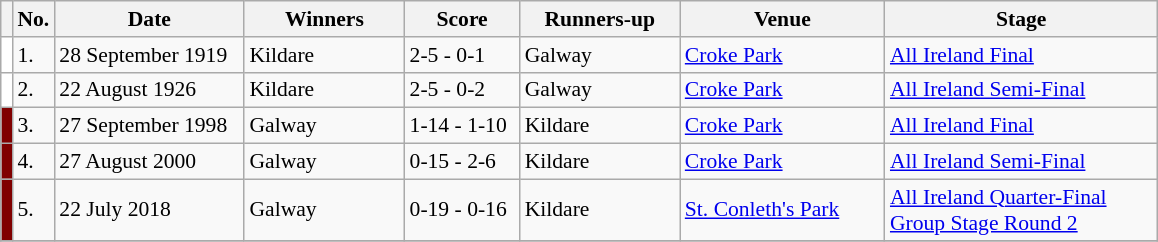<table class="wikitable" style="font-size:90%">
<tr>
<th width=1></th>
<th width=5>No.</th>
<th width=120>Date</th>
<th width=100>Winners</th>
<th width=70>Score</th>
<th width=100>Runners-up</th>
<th width=130>Venue</th>
<th width=175>Stage</th>
</tr>
<tr>
<td style="background-color:white"></td>
<td>1.</td>
<td>28 September 1919</td>
<td>Kildare</td>
<td>2-5 - 0-1</td>
<td>Galway</td>
<td><a href='#'>Croke Park</a></td>
<td><a href='#'>All Ireland Final</a></td>
</tr>
<tr>
<td style="background-color:white"></td>
<td>2.</td>
<td>22 August 1926</td>
<td>Kildare</td>
<td>2-5 - 0-2</td>
<td>Galway</td>
<td><a href='#'>Croke Park</a></td>
<td><a href='#'>All Ireland Semi-Final</a></td>
</tr>
<tr>
<td style="background-color:maroon"></td>
<td>3.</td>
<td>27 September 1998</td>
<td>Galway</td>
<td>1-14 - 1-10</td>
<td>Kildare</td>
<td><a href='#'>Croke Park</a></td>
<td><a href='#'>All Ireland Final</a></td>
</tr>
<tr>
<td style="background-color:maroon"></td>
<td>4.</td>
<td>27 August 2000</td>
<td>Galway</td>
<td>0-15 - 2-6</td>
<td>Kildare</td>
<td><a href='#'>Croke Park</a></td>
<td><a href='#'>All Ireland Semi-Final</a></td>
</tr>
<tr>
<td style="background-color:maroon"></td>
<td>5.</td>
<td>22 July 2018</td>
<td>Galway</td>
<td>0-19 - 0-16</td>
<td>Kildare</td>
<td><a href='#'>St. Conleth's Park</a></td>
<td><a href='#'>All Ireland Quarter-Final Group Stage Round 2</a></td>
</tr>
<tr>
</tr>
</table>
